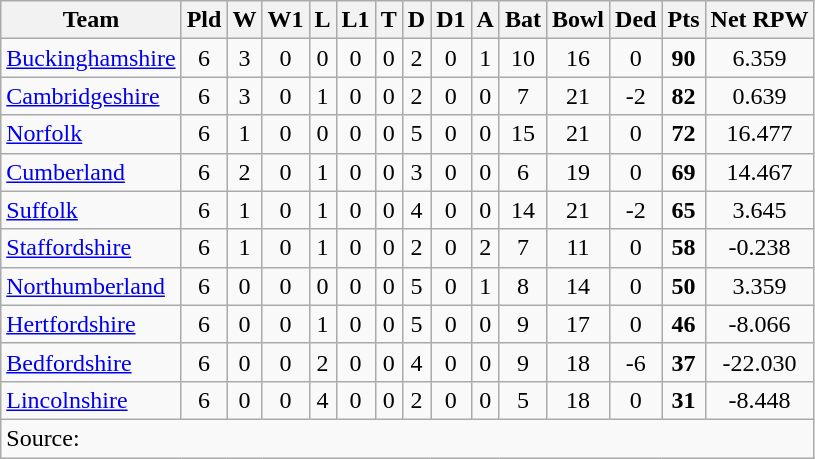<table class="wikitable" style="text-align:center">
<tr>
<th>Team</th>
<th>Pld</th>
<th>W</th>
<th>W1</th>
<th>L</th>
<th>L1</th>
<th>T</th>
<th>D</th>
<th>D1</th>
<th>A</th>
<th>Bat</th>
<th>Bowl</th>
<th>Ded</th>
<th>Pts</th>
<th>Net RPW</th>
</tr>
<tr>
<td align=left><a href='#'>Buckinghamshire</a></td>
<td>6</td>
<td>3</td>
<td>0</td>
<td>0</td>
<td>0</td>
<td>0</td>
<td>2</td>
<td>0</td>
<td>1</td>
<td>10</td>
<td>16</td>
<td>0</td>
<td><strong>90</strong></td>
<td>6.359</td>
</tr>
<tr>
<td align=left><a href='#'>Cambridgeshire</a></td>
<td>6</td>
<td>3</td>
<td>0</td>
<td>1</td>
<td>0</td>
<td>0</td>
<td>2</td>
<td>0</td>
<td>0</td>
<td>7</td>
<td>21</td>
<td>-2</td>
<td><strong>82</strong></td>
<td>0.639</td>
</tr>
<tr>
<td align=left><a href='#'>Norfolk</a></td>
<td>6</td>
<td>1</td>
<td>0</td>
<td>0</td>
<td>0</td>
<td>0</td>
<td>5</td>
<td>0</td>
<td>0</td>
<td>15</td>
<td>21</td>
<td>0</td>
<td><strong>72</strong></td>
<td>16.477</td>
</tr>
<tr>
<td align=left><a href='#'>Cumberland</a></td>
<td>6</td>
<td>2</td>
<td>0</td>
<td>1</td>
<td>0</td>
<td>0</td>
<td>3</td>
<td>0</td>
<td>0</td>
<td>6</td>
<td>19</td>
<td>0</td>
<td><strong>69</strong></td>
<td>14.467</td>
</tr>
<tr>
<td align=left><a href='#'>Suffolk</a></td>
<td>6</td>
<td>1</td>
<td>0</td>
<td>1</td>
<td>0</td>
<td>0</td>
<td>4</td>
<td>0</td>
<td>0</td>
<td>14</td>
<td>21</td>
<td>-2</td>
<td><strong>65</strong></td>
<td>3.645</td>
</tr>
<tr>
<td align=left><a href='#'>Staffordshire</a></td>
<td>6</td>
<td>1</td>
<td>0</td>
<td>1</td>
<td>0</td>
<td>0</td>
<td>2</td>
<td>0</td>
<td>2</td>
<td>7</td>
<td>11</td>
<td>0</td>
<td><strong>58</strong></td>
<td>-0.238</td>
</tr>
<tr>
<td align=left><a href='#'>Northumberland</a></td>
<td>6</td>
<td>0</td>
<td>0</td>
<td>0</td>
<td>0</td>
<td>0</td>
<td>5</td>
<td>0</td>
<td>1</td>
<td>8</td>
<td>14</td>
<td>0</td>
<td><strong>50</strong></td>
<td>3.359</td>
</tr>
<tr>
<td align=left><a href='#'>Hertfordshire</a></td>
<td>6</td>
<td>0</td>
<td>0</td>
<td>1</td>
<td>0</td>
<td>0</td>
<td>5</td>
<td>0</td>
<td>0</td>
<td>9</td>
<td>17</td>
<td>0</td>
<td><strong>46</strong></td>
<td>-8.066</td>
</tr>
<tr>
<td align=left><a href='#'>Bedfordshire</a></td>
<td>6</td>
<td>0</td>
<td>0</td>
<td>2</td>
<td>0</td>
<td>0</td>
<td>4</td>
<td>0</td>
<td>0</td>
<td>9</td>
<td>18</td>
<td>-6</td>
<td><strong>37</strong></td>
<td>-22.030</td>
</tr>
<tr>
<td align=left><a href='#'>Lincolnshire</a></td>
<td>6</td>
<td>0</td>
<td>0</td>
<td>4</td>
<td>0</td>
<td>0</td>
<td>2</td>
<td>0</td>
<td>0</td>
<td>5</td>
<td>18</td>
<td>0</td>
<td><strong>31</strong></td>
<td>-8.448</td>
</tr>
<tr>
<td colspan=15 align="left">Source:</td>
</tr>
</table>
